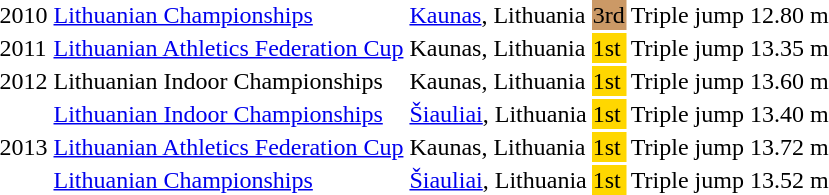<table>
<tr>
<td>2010</td>
<td><a href='#'>Lithuanian Championships</a></td>
<td><a href='#'>Kaunas</a>, Lithuania</td>
<td bgcolor="cb9966">3rd</td>
<td>Triple jump</td>
<td>12.80 m</td>
</tr>
<tr>
<td>2011</td>
<td><a href='#'>Lithuanian Athletics Federation Cup</a></td>
<td>Kaunas, Lithuania</td>
<td bgcolor="gold">1st</td>
<td>Triple jump</td>
<td>13.35 m</td>
</tr>
<tr>
<td>2012</td>
<td>Lithuanian Indoor Championships</td>
<td>Kaunas, Lithuania</td>
<td bgcolor="gold">1st</td>
<td>Triple jump</td>
<td>13.60 m</td>
</tr>
<tr>
<td rowspan=3>2013</td>
<td><a href='#'>Lithuanian Indoor Championships</a></td>
<td><a href='#'>Šiauliai</a>, Lithuania</td>
<td bgcolor="gold">1st</td>
<td>Triple jump</td>
<td>13.40 m</td>
</tr>
<tr>
<td><a href='#'>Lithuanian Athletics Federation Cup</a></td>
<td>Kaunas, Lithuania</td>
<td bgcolor="gold">1st</td>
<td>Triple jump</td>
<td>13.72 m</td>
</tr>
<tr>
<td><a href='#'>Lithuanian Championships</a></td>
<td><a href='#'>Šiauliai</a>, Lithuania</td>
<td bgcolor="gold">1st</td>
<td>Triple jump</td>
<td>13.52 m</td>
</tr>
</table>
